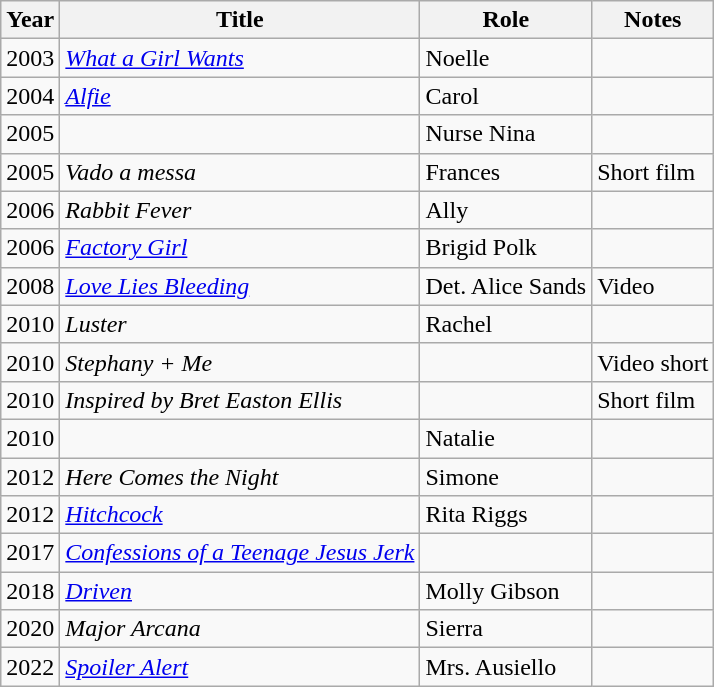<table class="wikitable sortable">
<tr>
<th>Year</th>
<th>Title</th>
<th>Role</th>
<th class="unsortable">Notes</th>
</tr>
<tr>
<td>2003</td>
<td><em><a href='#'>What a Girl Wants</a></em></td>
<td>Noelle</td>
<td></td>
</tr>
<tr>
<td>2004</td>
<td><em><a href='#'>Alfie</a></em></td>
<td>Carol</td>
<td></td>
</tr>
<tr>
<td>2005</td>
<td><em></em></td>
<td>Nurse Nina</td>
<td></td>
</tr>
<tr>
<td>2005</td>
<td><em>Vado a messa</em></td>
<td>Frances</td>
<td>Short film</td>
</tr>
<tr>
<td>2006</td>
<td><em>Rabbit Fever</em></td>
<td>Ally</td>
<td></td>
</tr>
<tr>
<td>2006</td>
<td><em><a href='#'>Factory Girl</a></em></td>
<td>Brigid Polk</td>
<td></td>
</tr>
<tr>
<td>2008</td>
<td><em><a href='#'>Love Lies Bleeding</a></em></td>
<td>Det. Alice Sands</td>
<td>Video</td>
</tr>
<tr>
<td>2010</td>
<td><em>Luster</em></td>
<td>Rachel</td>
<td></td>
</tr>
<tr>
<td>2010</td>
<td><em>Stephany + Me</em></td>
<td></td>
<td>Video short</td>
</tr>
<tr>
<td>2010</td>
<td><em>Inspired by Bret Easton Ellis</em></td>
<td></td>
<td>Short film</td>
</tr>
<tr>
<td>2010</td>
<td><em></em></td>
<td>Natalie</td>
<td></td>
</tr>
<tr>
<td>2012</td>
<td><em>Here Comes the Night</em></td>
<td>Simone</td>
<td></td>
</tr>
<tr>
<td>2012</td>
<td><em><a href='#'>Hitchcock</a></em></td>
<td>Rita Riggs</td>
<td></td>
</tr>
<tr>
<td>2017</td>
<td><em><a href='#'>Confessions of a Teenage Jesus Jerk</a></em></td>
<td></td>
</tr>
<tr>
<td>2018</td>
<td><em><a href='#'>Driven</a></em></td>
<td>Molly Gibson</td>
<td></td>
</tr>
<tr>
<td>2020</td>
<td><em>Major Arcana</em></td>
<td>Sierra</td>
</tr>
<tr>
<td>2022</td>
<td><em><a href='#'>Spoiler Alert</a></em></td>
<td>Mrs. Ausiello</td>
<td></td>
</tr>
</table>
